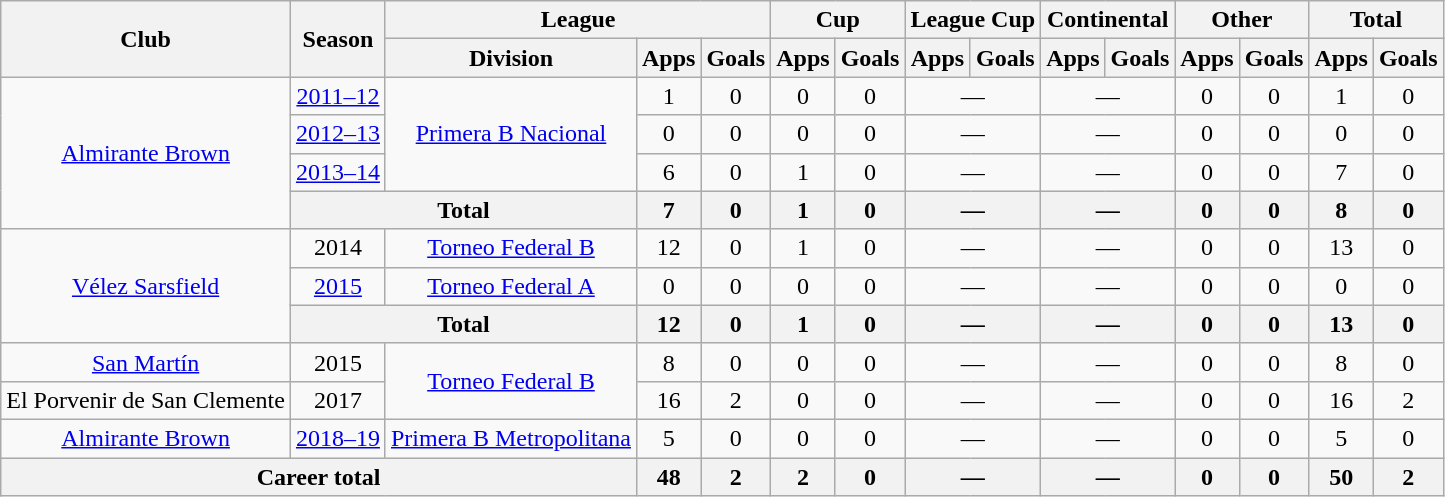<table class="wikitable" style="text-align:center">
<tr>
<th rowspan="2">Club</th>
<th rowspan="2">Season</th>
<th colspan="3">League</th>
<th colspan="2">Cup</th>
<th colspan="2">League Cup</th>
<th colspan="2">Continental</th>
<th colspan="2">Other</th>
<th colspan="2">Total</th>
</tr>
<tr>
<th>Division</th>
<th>Apps</th>
<th>Goals</th>
<th>Apps</th>
<th>Goals</th>
<th>Apps</th>
<th>Goals</th>
<th>Apps</th>
<th>Goals</th>
<th>Apps</th>
<th>Goals</th>
<th>Apps</th>
<th>Goals</th>
</tr>
<tr>
<td rowspan="4"><a href='#'>Almirante Brown</a></td>
<td><a href='#'>2011–12</a></td>
<td rowspan="3"><a href='#'>Primera B Nacional</a></td>
<td>1</td>
<td>0</td>
<td>0</td>
<td>0</td>
<td colspan="2">—</td>
<td colspan="2">—</td>
<td>0</td>
<td>0</td>
<td>1</td>
<td>0</td>
</tr>
<tr>
<td><a href='#'>2012–13</a></td>
<td>0</td>
<td>0</td>
<td>0</td>
<td>0</td>
<td colspan="2">—</td>
<td colspan="2">—</td>
<td>0</td>
<td>0</td>
<td>0</td>
<td>0</td>
</tr>
<tr>
<td><a href='#'>2013–14</a></td>
<td>6</td>
<td>0</td>
<td>1</td>
<td>0</td>
<td colspan="2">—</td>
<td colspan="2">—</td>
<td>0</td>
<td>0</td>
<td>7</td>
<td>0</td>
</tr>
<tr>
<th colspan="2">Total</th>
<th>7</th>
<th>0</th>
<th>1</th>
<th>0</th>
<th colspan="2">—</th>
<th colspan="2">—</th>
<th>0</th>
<th>0</th>
<th>8</th>
<th>0</th>
</tr>
<tr>
<td rowspan="3"><a href='#'>Vélez Sarsfield</a></td>
<td>2014</td>
<td rowspan="1"><a href='#'>Torneo Federal B</a></td>
<td>12</td>
<td>0</td>
<td>1</td>
<td>0</td>
<td colspan="2">—</td>
<td colspan="2">—</td>
<td>0</td>
<td>0</td>
<td>13</td>
<td>0</td>
</tr>
<tr>
<td><a href='#'>2015</a></td>
<td rowspan="1"><a href='#'>Torneo Federal A</a></td>
<td>0</td>
<td>0</td>
<td>0</td>
<td>0</td>
<td colspan="2">—</td>
<td colspan="2">—</td>
<td>0</td>
<td>0</td>
<td>0</td>
<td>0</td>
</tr>
<tr>
<th colspan="2">Total</th>
<th>12</th>
<th>0</th>
<th>1</th>
<th>0</th>
<th colspan="2">—</th>
<th colspan="2">—</th>
<th>0</th>
<th>0</th>
<th>13</th>
<th>0</th>
</tr>
<tr>
<td rowspan="1"><a href='#'>San Martín</a></td>
<td>2015</td>
<td rowspan="2"><a href='#'>Torneo Federal B</a></td>
<td>8</td>
<td>0</td>
<td>0</td>
<td>0</td>
<td colspan="2">—</td>
<td colspan="2">—</td>
<td>0</td>
<td>0</td>
<td>8</td>
<td>0</td>
</tr>
<tr>
<td rowspan="1">El Porvenir de San Clemente</td>
<td>2017</td>
<td>16</td>
<td>2</td>
<td>0</td>
<td>0</td>
<td colspan="2">—</td>
<td colspan="2">—</td>
<td>0</td>
<td>0</td>
<td>16</td>
<td>2</td>
</tr>
<tr>
<td rowspan="1"><a href='#'>Almirante Brown</a></td>
<td><a href='#'>2018–19</a></td>
<td rowspan="1"><a href='#'>Primera B Metropolitana</a></td>
<td>5</td>
<td>0</td>
<td>0</td>
<td>0</td>
<td colspan="2">—</td>
<td colspan="2">—</td>
<td>0</td>
<td>0</td>
<td>5</td>
<td>0</td>
</tr>
<tr>
<th colspan="3">Career total</th>
<th>48</th>
<th>2</th>
<th>2</th>
<th>0</th>
<th colspan="2">—</th>
<th colspan="2">—</th>
<th>0</th>
<th>0</th>
<th>50</th>
<th>2</th>
</tr>
</table>
